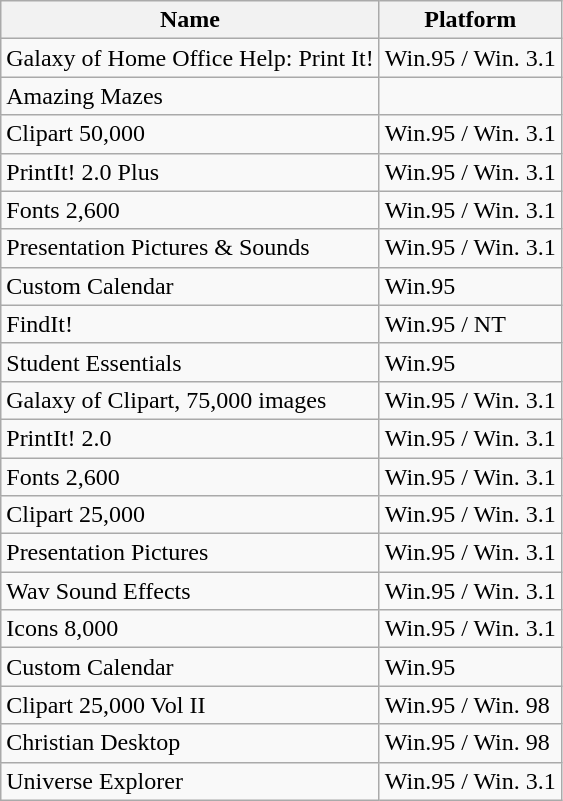<table class="wikitable">
<tr>
<th>Name</th>
<th>Platform</th>
</tr>
<tr>
<td>Galaxy of Home Office Help: Print It!</td>
<td>Win.95 / Win. 3.1</td>
</tr>
<tr>
<td>Amazing Mazes</td>
<td></td>
</tr>
<tr>
<td>Clipart 50,000</td>
<td>Win.95 / Win. 3.1</td>
</tr>
<tr>
<td>PrintIt! 2.0 Plus</td>
<td>Win.95 / Win. 3.1</td>
</tr>
<tr>
<td>Fonts 2,600</td>
<td>Win.95 / Win. 3.1</td>
</tr>
<tr>
<td>Presentation Pictures & Sounds</td>
<td>Win.95 / Win. 3.1</td>
</tr>
<tr>
<td>Custom Calendar</td>
<td>Win.95</td>
</tr>
<tr>
<td>FindIt!</td>
<td>Win.95 / NT</td>
</tr>
<tr>
<td>Student Essentials</td>
<td>Win.95</td>
</tr>
<tr>
<td>Galaxy of Clipart, 75,000 images</td>
<td>Win.95 / Win. 3.1</td>
</tr>
<tr>
<td>PrintIt! 2.0</td>
<td>Win.95 / Win. 3.1</td>
</tr>
<tr>
<td>Fonts 2,600</td>
<td>Win.95 / Win. 3.1</td>
</tr>
<tr>
<td>Clipart 25,000</td>
<td>Win.95 / Win. 3.1</td>
</tr>
<tr>
<td>Presentation Pictures</td>
<td>Win.95 / Win. 3.1</td>
</tr>
<tr>
<td>Wav Sound Effects</td>
<td>Win.95 / Win. 3.1</td>
</tr>
<tr>
<td>Icons 8,000</td>
<td>Win.95 / Win. 3.1</td>
</tr>
<tr>
<td>Custom Calendar</td>
<td>Win.95</td>
</tr>
<tr>
<td>Clipart 25,000 Vol II</td>
<td>Win.95 / Win. 98</td>
</tr>
<tr>
<td>Christian Desktop</td>
<td>Win.95 / Win. 98</td>
</tr>
<tr>
<td>Universe Explorer</td>
<td>Win.95 / Win. 3.1</td>
</tr>
</table>
